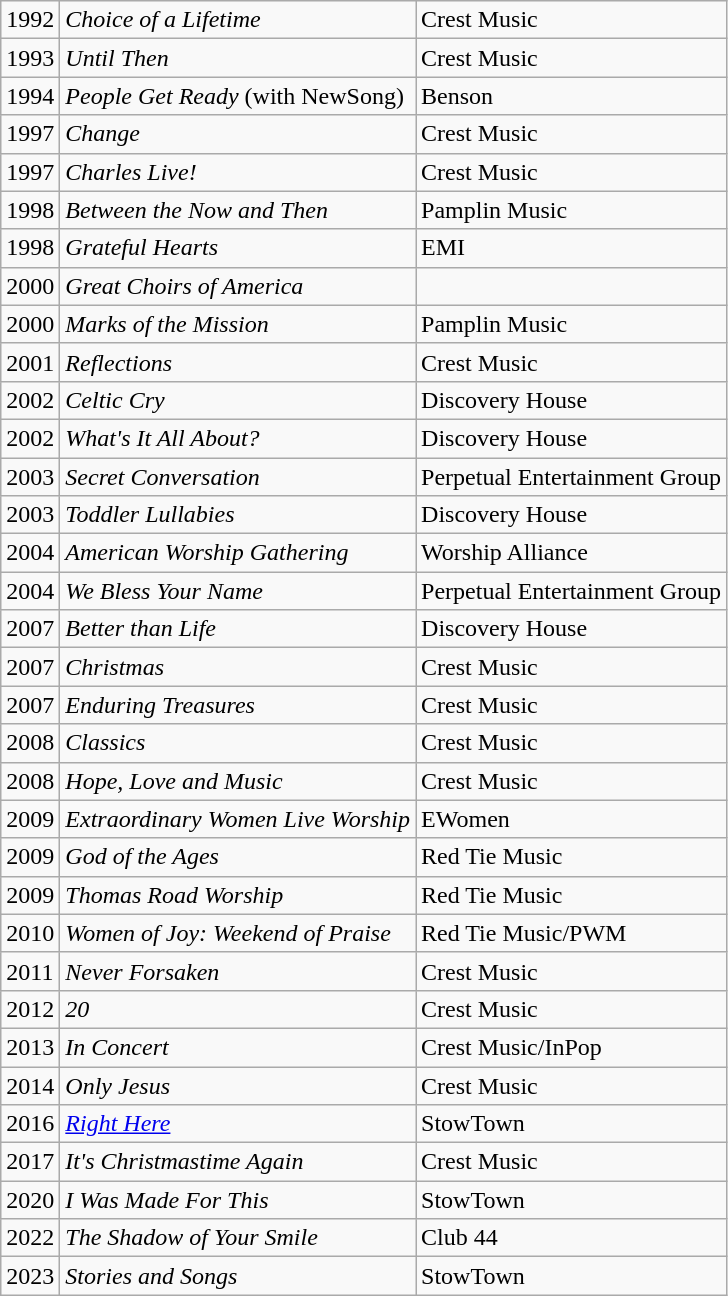<table class="wikitable">
<tr>
<td>1992</td>
<td><em>Choice of a Lifetime</em></td>
<td>Crest Music</td>
</tr>
<tr>
<td>1993</td>
<td><em>Until Then</em></td>
<td>Crest Music</td>
</tr>
<tr>
<td>1994</td>
<td><em>People Get Ready</em> (with NewSong)</td>
<td>Benson</td>
</tr>
<tr>
<td>1997</td>
<td><em>Change</em></td>
<td>Crest Music</td>
</tr>
<tr>
<td>1997</td>
<td><em>Charles Live!</em></td>
<td>Crest Music</td>
</tr>
<tr>
<td>1998</td>
<td><em>Between the Now and Then</em></td>
<td>Pamplin Music</td>
</tr>
<tr>
<td>1998</td>
<td><em>Grateful Hearts</em></td>
<td>EMI</td>
</tr>
<tr>
<td>2000</td>
<td><em>Great Choirs of America</em></td>
<td></td>
</tr>
<tr>
<td>2000</td>
<td><em>Marks of the Mission</em></td>
<td>Pamplin Music</td>
</tr>
<tr>
<td>2001</td>
<td><em>Reflections</em></td>
<td>Crest Music</td>
</tr>
<tr>
<td>2002</td>
<td><em>Celtic Cry</em></td>
<td>Discovery House</td>
</tr>
<tr>
<td>2002</td>
<td><em>What's It All About?</em></td>
<td>Discovery House</td>
</tr>
<tr>
<td>2003</td>
<td><em>Secret Conversation</em></td>
<td>Perpetual Entertainment Group</td>
</tr>
<tr>
<td>2003</td>
<td><em>Toddler Lullabies</em></td>
<td>Discovery House</td>
</tr>
<tr>
<td>2004</td>
<td><em>American Worship Gathering</em></td>
<td>Worship Alliance</td>
</tr>
<tr>
<td>2004</td>
<td><em>We Bless Your Name</em></td>
<td>Perpetual Entertainment Group</td>
</tr>
<tr>
<td>2007</td>
<td><em>Better than Life</em></td>
<td>Discovery House</td>
</tr>
<tr>
<td>2007</td>
<td><em>Christmas</em></td>
<td>Crest Music</td>
</tr>
<tr>
<td>2007</td>
<td><em>Enduring Treasures</em></td>
<td>Crest Music</td>
</tr>
<tr>
<td>2008</td>
<td><em>Classics</em></td>
<td>Crest Music</td>
</tr>
<tr>
<td>2008</td>
<td><em>Hope, Love and Music</em></td>
<td>Crest Music</td>
</tr>
<tr>
<td>2009</td>
<td><em>Extraordinary Women Live Worship</em></td>
<td>EWomen</td>
</tr>
<tr>
<td>2009</td>
<td><em>God of the Ages</em></td>
<td>Red Tie Music</td>
</tr>
<tr>
<td>2009</td>
<td><em>Thomas Road Worship</em></td>
<td>Red Tie Music</td>
</tr>
<tr>
<td>2010</td>
<td><em>Women of Joy: Weekend of Praise</em></td>
<td>Red Tie Music/PWM</td>
</tr>
<tr>
<td>2011</td>
<td><em>Never Forsaken</em></td>
<td>Crest Music</td>
</tr>
<tr>
<td>2012</td>
<td><em>20</em></td>
<td>Crest Music</td>
</tr>
<tr>
<td>2013</td>
<td><em>In Concert</em></td>
<td>Crest Music/InPop</td>
</tr>
<tr>
<td>2014</td>
<td><em>Only Jesus</em></td>
<td>Crest Music</td>
</tr>
<tr>
<td>2016</td>
<td><em><a href='#'>Right Here</a></em></td>
<td>StowTown</td>
</tr>
<tr>
<td>2017</td>
<td><em>It's Christmastime Again</em></td>
<td>Crest Music</td>
</tr>
<tr>
<td>2020</td>
<td><em>I Was Made For This</em></td>
<td>StowTown</td>
</tr>
<tr>
<td>2022</td>
<td><em>The Shadow of Your Smile</em></td>
<td>Club 44</td>
</tr>
<tr>
<td>2023</td>
<td><em>Stories and Songs</em></td>
<td>StowTown</td>
</tr>
</table>
